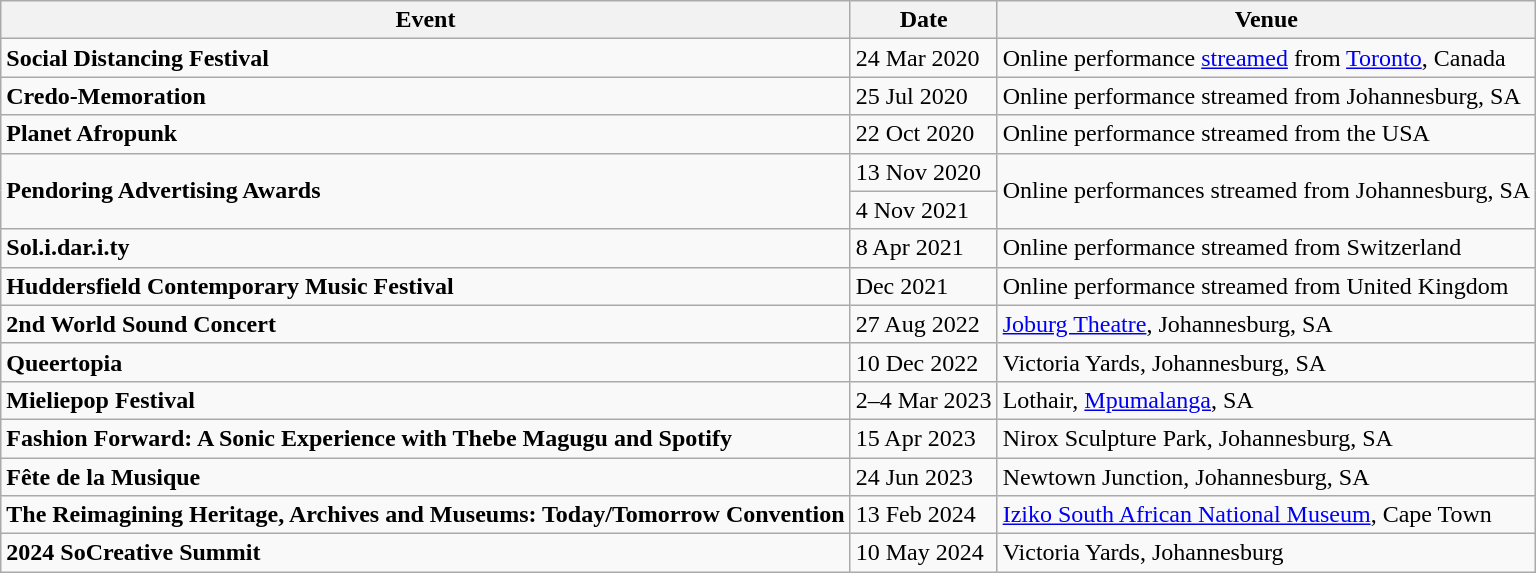<table class="wikitable">
<tr>
<th>Event</th>
<th>Date</th>
<th>Venue</th>
</tr>
<tr>
<td><strong>Social Distancing Festival</strong></td>
<td>24 Mar 2020</td>
<td>Online performance <a href='#'>streamed</a> from <a href='#'>Toronto</a>, Canada</td>
</tr>
<tr>
<td><strong>Credo-Memoration</strong></td>
<td>25 Jul 2020</td>
<td>Online performance streamed from Johannesburg, SA</td>
</tr>
<tr>
<td><strong>Planet Afropunk</strong></td>
<td>22 Oct 2020</td>
<td>Online performance streamed from the USA</td>
</tr>
<tr>
<td rowspan="2"><strong>Pendoring Advertising Awards</strong></td>
<td>13 Nov 2020</td>
<td rowspan="2">Online performances streamed from Johannesburg, SA</td>
</tr>
<tr>
<td>4 Nov 2021</td>
</tr>
<tr>
<td><strong>Sol.i.dar.i.ty</strong></td>
<td>8 Apr 2021</td>
<td>Online performance streamed from Switzerland</td>
</tr>
<tr>
<td><strong>Huddersfield Contemporary Music Festival</strong></td>
<td>Dec 2021</td>
<td>Online performance streamed from United Kingdom</td>
</tr>
<tr>
<td><strong>2nd World Sound Concert</strong></td>
<td>27 Aug 2022</td>
<td><a href='#'>Joburg Theatre</a>, Johannesburg, SA</td>
</tr>
<tr>
<td><strong>Queertopia</strong></td>
<td>10 Dec 2022</td>
<td>Victoria Yards, Johannesburg, SA</td>
</tr>
<tr>
<td><strong>Mieliepop Festival</strong></td>
<td>2–4 Mar 2023</td>
<td>Lothair, <a href='#'>Mpumalanga</a>, SA</td>
</tr>
<tr>
<td><strong>Fashion Forward: A Sonic Experience with Thebe Magugu and Spotify</strong></td>
<td>15 Apr 2023</td>
<td>Nirox Sculpture Park, Johannesburg, SA</td>
</tr>
<tr>
<td><strong>Fête de la Musique</strong></td>
<td>24 Jun 2023</td>
<td>Newtown Junction, Johannesburg, SA</td>
</tr>
<tr>
<td><strong>The Reimagining Heritage, Archives and Museums: Today/Tomorrow Convention</strong></td>
<td>13 Feb 2024</td>
<td><a href='#'>Iziko South African National Museum</a>, Cape Town</td>
</tr>
<tr>
<td><strong>2024 SoCreative Summit</strong></td>
<td>10 May 2024</td>
<td>Victoria Yards, Johannesburg</td>
</tr>
</table>
